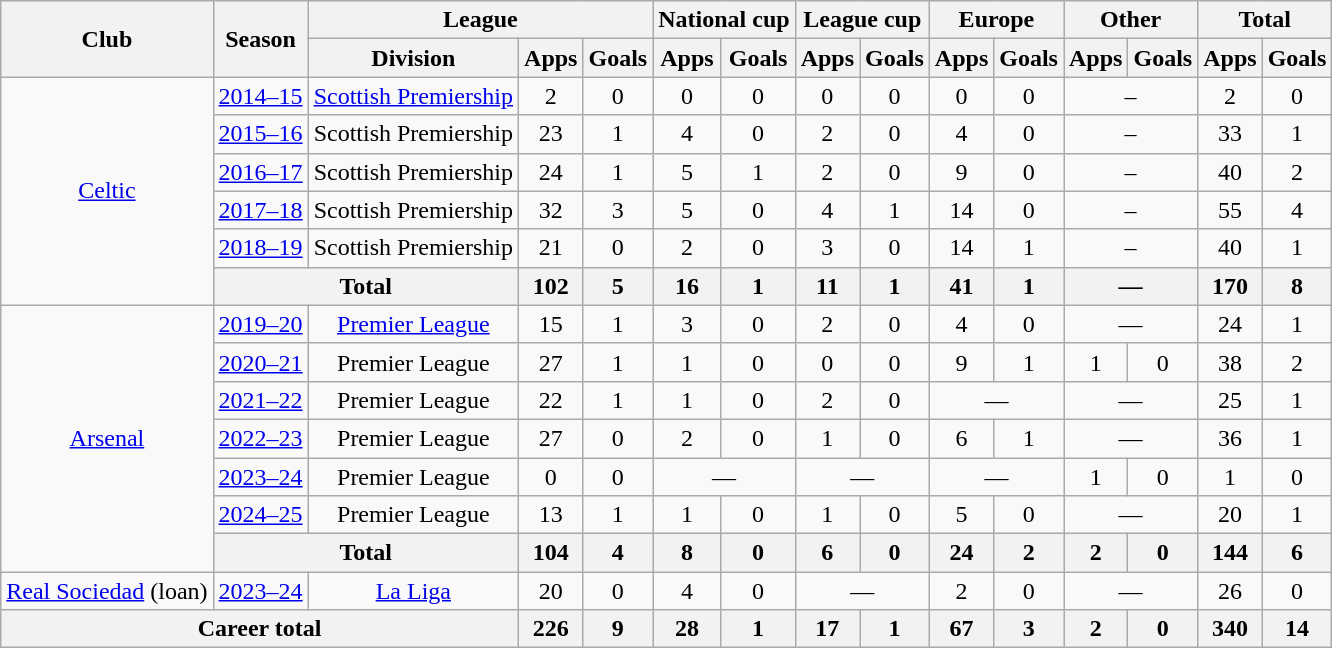<table class="wikitable" style="text-align: center;">
<tr>
<th rowspan="2">Club</th>
<th rowspan="2">Season</th>
<th colspan="3">League</th>
<th colspan="2">National cup</th>
<th colspan="2">League cup</th>
<th colspan="2">Europe</th>
<th colspan="2">Other</th>
<th colspan="2">Total</th>
</tr>
<tr>
<th>Division</th>
<th>Apps</th>
<th>Goals</th>
<th>Apps</th>
<th>Goals</th>
<th>Apps</th>
<th>Goals</th>
<th>Apps</th>
<th>Goals</th>
<th>Apps</th>
<th>Goals</th>
<th>Apps</th>
<th>Goals</th>
</tr>
<tr>
<td rowspan="6"><a href='#'>Celtic</a></td>
<td><a href='#'>2014–15</a></td>
<td><a href='#'>Scottish Premiership</a></td>
<td>2</td>
<td>0</td>
<td>0</td>
<td>0</td>
<td>0</td>
<td>0</td>
<td>0</td>
<td>0</td>
<td colspan="2">–</td>
<td>2</td>
<td>0</td>
</tr>
<tr>
<td><a href='#'>2015–16</a></td>
<td>Scottish Premiership</td>
<td>23</td>
<td>1</td>
<td>4</td>
<td>0</td>
<td>2</td>
<td>0</td>
<td>4</td>
<td>0</td>
<td colspan="2">–</td>
<td>33</td>
<td>1</td>
</tr>
<tr>
<td><a href='#'>2016–17</a></td>
<td>Scottish Premiership</td>
<td>24</td>
<td>1</td>
<td>5</td>
<td>1</td>
<td>2</td>
<td>0</td>
<td>9</td>
<td>0</td>
<td colspan="2">–</td>
<td>40</td>
<td>2</td>
</tr>
<tr>
<td><a href='#'>2017–18</a></td>
<td>Scottish Premiership</td>
<td>32</td>
<td>3</td>
<td>5</td>
<td>0</td>
<td>4</td>
<td>1</td>
<td>14</td>
<td>0</td>
<td colspan="2">–</td>
<td>55</td>
<td>4</td>
</tr>
<tr>
<td><a href='#'>2018–19</a></td>
<td>Scottish Premiership</td>
<td>21</td>
<td>0</td>
<td>2</td>
<td>0</td>
<td>3</td>
<td>0</td>
<td>14</td>
<td>1</td>
<td colspan="2">–</td>
<td>40</td>
<td>1</td>
</tr>
<tr>
<th colspan="2">Total</th>
<th>102</th>
<th>5</th>
<th>16</th>
<th>1</th>
<th>11</th>
<th>1</th>
<th>41</th>
<th>1</th>
<th colspan="2">—</th>
<th>170</th>
<th>8</th>
</tr>
<tr>
<td rowspan="7"><a href='#'>Arsenal</a></td>
<td><a href='#'>2019–20</a></td>
<td><a href='#'>Premier League</a></td>
<td>15</td>
<td>1</td>
<td>3</td>
<td>0</td>
<td>2</td>
<td>0</td>
<td>4</td>
<td>0</td>
<td colspan="2">—</td>
<td>24</td>
<td>1</td>
</tr>
<tr>
<td><a href='#'>2020–21</a></td>
<td>Premier League</td>
<td>27</td>
<td>1</td>
<td>1</td>
<td>0</td>
<td>0</td>
<td>0</td>
<td>9</td>
<td>1</td>
<td>1</td>
<td>0</td>
<td>38</td>
<td>2</td>
</tr>
<tr>
<td><a href='#'>2021–22</a></td>
<td>Premier League</td>
<td>22</td>
<td>1</td>
<td>1</td>
<td>0</td>
<td>2</td>
<td>0</td>
<td colspan="2">—</td>
<td colspan="2">—</td>
<td>25</td>
<td>1</td>
</tr>
<tr>
<td><a href='#'>2022–23</a></td>
<td>Premier League</td>
<td>27</td>
<td>0</td>
<td>2</td>
<td>0</td>
<td>1</td>
<td>0</td>
<td>6</td>
<td>1</td>
<td colspan="2">—</td>
<td>36</td>
<td>1</td>
</tr>
<tr>
<td><a href='#'>2023–24</a></td>
<td>Premier League</td>
<td>0</td>
<td>0</td>
<td colspan="2">—</td>
<td colspan="2">—</td>
<td colspan="2">—</td>
<td>1</td>
<td>0</td>
<td>1</td>
<td>0</td>
</tr>
<tr>
<td><a href='#'>2024–25</a></td>
<td>Premier League</td>
<td>13</td>
<td>1</td>
<td>1</td>
<td>0</td>
<td>1</td>
<td>0</td>
<td>5</td>
<td>0</td>
<td colspan="2">—</td>
<td>20</td>
<td>1</td>
</tr>
<tr>
<th colspan="2">Total</th>
<th>104</th>
<th>4</th>
<th>8</th>
<th>0</th>
<th>6</th>
<th>0</th>
<th>24</th>
<th>2</th>
<th>2</th>
<th>0</th>
<th>144</th>
<th>6</th>
</tr>
<tr>
<td><a href='#'>Real Sociedad</a> (loan)</td>
<td><a href='#'>2023–24</a></td>
<td><a href='#'>La Liga</a></td>
<td>20</td>
<td>0</td>
<td>4</td>
<td>0</td>
<td colspan="2">—</td>
<td>2</td>
<td>0</td>
<td colspan="2">—</td>
<td>26</td>
<td>0</td>
</tr>
<tr>
<th colspan="3">Career total</th>
<th>226</th>
<th>9</th>
<th>28</th>
<th>1</th>
<th>17</th>
<th>1</th>
<th>67</th>
<th>3</th>
<th>2</th>
<th>0</th>
<th>340</th>
<th>14</th>
</tr>
</table>
